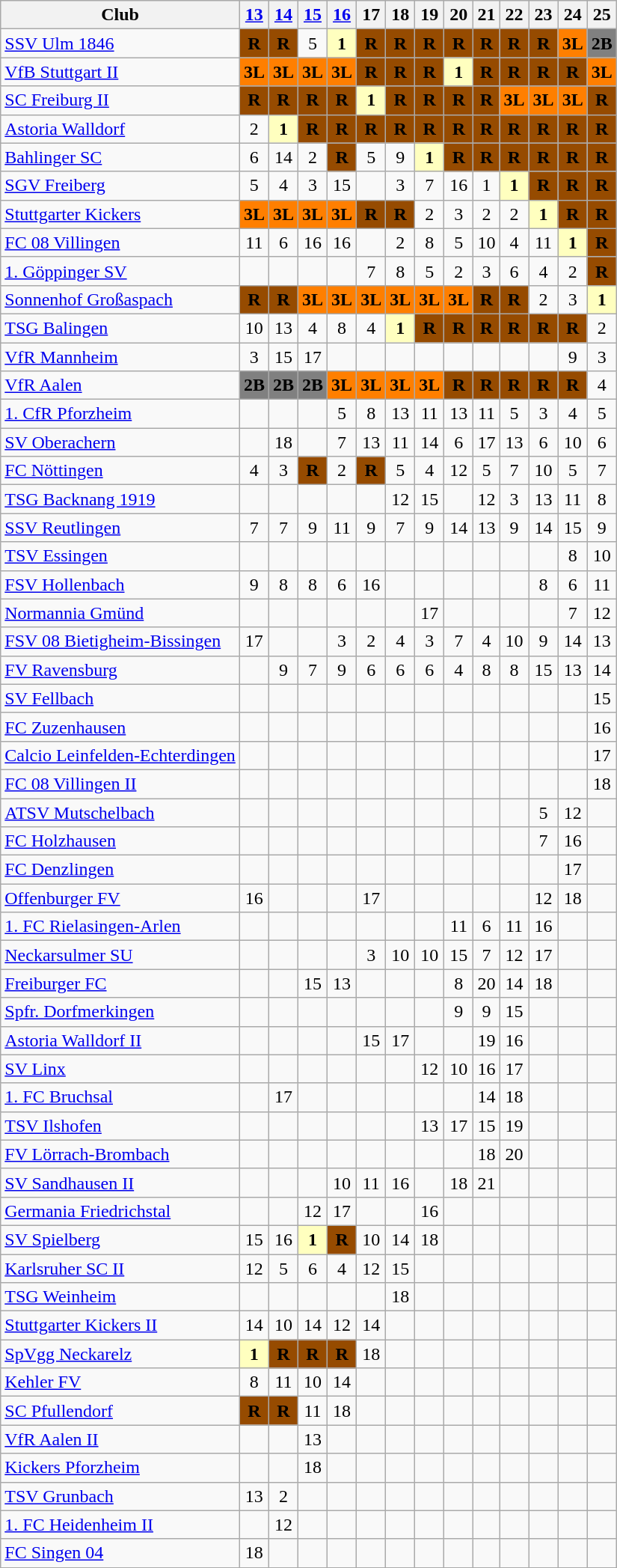<table class="wikitable sortable">
<tr>
<th>Club</th>
<th class="unsortable"><a href='#'>13</a></th>
<th class="unsortable"><a href='#'>14</a></th>
<th class="unsortable"><a href='#'>15</a></th>
<th class="unsortable"><a href='#'>16</a></th>
<th class="unsortable">17</th>
<th class="unsortable">18</th>
<th class="unsortable">19</th>
<th class="unsortable">20</th>
<th class="unsortable">21</th>
<th class="unsortable">22</th>
<th class="unsortable">23</th>
<th class="unsortable">24</th>
<th class="unsortable">25</th>
</tr>
<tr align="center">
<td align="left"><a href='#'>SSV Ulm 1846</a></td>
<td style="background:#964B00"><strong>R</strong></td>
<td style="background:#964B00"><strong>R</strong></td>
<td>5</td>
<td style="background:#ffffbf"><strong>1</strong></td>
<td style="background:#964B00"><strong>R</strong></td>
<td style="background:#964B00"><strong>R</strong></td>
<td style="background:#964B00"><strong>R</strong></td>
<td style="background:#964B00"><strong>R</strong></td>
<td style="background:#964B00"><strong>R</strong></td>
<td style="background:#964B00"><strong>R</strong></td>
<td style="background:#964B00"><strong>R</strong></td>
<td style="background:#FF7F00"><strong>3L</strong></td>
<td style="background:#808080"><strong>2B</strong></td>
</tr>
<tr align="center">
<td align="left"><a href='#'>VfB Stuttgart II</a></td>
<td style="background:#FF7F00"><strong>3L</strong></td>
<td style="background:#FF7F00"><strong>3L</strong></td>
<td style="background:#FF7F00"><strong>3L</strong></td>
<td style="background:#FF7F00"><strong>3L</strong></td>
<td style="background:#964B00"><strong>R</strong></td>
<td style="background:#964B00"><strong>R</strong></td>
<td style="background:#964B00"><strong>R</strong></td>
<td style="background:#ffffbf"><strong>1</strong></td>
<td style="background:#964B00"><strong>R</strong></td>
<td style="background:#964B00"><strong>R</strong></td>
<td style="background:#964B00"><strong>R</strong></td>
<td style="background:#964B00"><strong>R</strong></td>
<td style="background:#FF7F00"><strong>3L</strong></td>
</tr>
<tr align="center">
<td align="left"><a href='#'>SC Freiburg II</a></td>
<td style="background:#964B00"><strong>R</strong></td>
<td style="background:#964B00"><strong>R</strong></td>
<td style="background:#964B00"><strong>R</strong></td>
<td style="background:#964B00"><strong>R</strong></td>
<td style="background:#ffffbf"><strong>1</strong></td>
<td style="background:#964B00"><strong>R</strong></td>
<td style="background:#964B00"><strong>R</strong></td>
<td style="background:#964B00"><strong>R</strong></td>
<td style="background:#964B00"><strong>R</strong></td>
<td style="background:#FF7F00"><strong>3L</strong></td>
<td style="background:#FF7F00"><strong>3L</strong></td>
<td style="background:#FF7F00"><strong>3L</strong></td>
<td style="background:#964B00"><strong>R</strong></td>
</tr>
<tr align="center">
<td align="left"><a href='#'>Astoria Walldorf</a></td>
<td>2</td>
<td style="background:#ffffbf"><strong>1</strong></td>
<td style="background:#964B00"><strong>R</strong></td>
<td style="background:#964B00"><strong>R</strong></td>
<td style="background:#964B00"><strong>R</strong></td>
<td style="background:#964B00"><strong>R</strong></td>
<td style="background:#964B00"><strong>R</strong></td>
<td style="background:#964B00"><strong>R</strong></td>
<td style="background:#964B00"><strong>R</strong></td>
<td style="background:#964B00"><strong>R</strong></td>
<td style="background:#964B00"><strong>R</strong></td>
<td style="background:#964B00"><strong>R</strong></td>
<td style="background:#964B00"><strong>R</strong></td>
</tr>
<tr align="center">
<td align="left"><a href='#'>Bahlinger SC</a></td>
<td>6</td>
<td>14</td>
<td>2</td>
<td style="background:#964B00"><strong>R</strong></td>
<td>5</td>
<td>9</td>
<td style="background:#ffffbf"><strong>1</strong></td>
<td style="background:#964B00"><strong>R</strong></td>
<td style="background:#964B00"><strong>R</strong></td>
<td style="background:#964B00"><strong>R</strong></td>
<td style="background:#964B00"><strong>R</strong></td>
<td style="background:#964B00"><strong>R</strong></td>
<td style="background:#964B00"><strong>R</strong></td>
</tr>
<tr align="center">
<td align="left"><a href='#'>SGV Freiberg</a></td>
<td>5</td>
<td>4</td>
<td>3</td>
<td>15</td>
<td></td>
<td>3</td>
<td>7</td>
<td>16</td>
<td>1</td>
<td style="background:#ffffbf"><strong>1</strong></td>
<td style="background:#964B00"><strong>R</strong></td>
<td style="background:#964B00"><strong>R</strong></td>
<td style="background:#964B00"><strong>R</strong></td>
</tr>
<tr align="center">
<td align="left"><a href='#'>Stuttgarter Kickers</a></td>
<td style="background:#FF7F00"><strong>3L</strong></td>
<td style="background:#FF7F00"><strong>3L</strong></td>
<td style="background:#FF7F00"><strong>3L</strong></td>
<td style="background:#FF7F00"><strong>3L</strong></td>
<td style="background:#964B00"><strong>R</strong></td>
<td style="background:#964B00"><strong>R</strong></td>
<td>2</td>
<td>3</td>
<td>2</td>
<td>2</td>
<td style="background:#ffffbf"><strong>1</strong></td>
<td style="background:#964B00"><strong>R</strong></td>
<td style="background:#964B00"><strong>R</strong></td>
</tr>
<tr align="center">
<td align="left"><a href='#'>FC 08 Villingen</a></td>
<td>11</td>
<td>6</td>
<td>16</td>
<td>16</td>
<td></td>
<td>2</td>
<td>8</td>
<td>5</td>
<td>10</td>
<td>4</td>
<td>11</td>
<td style="background:#ffffbf"><strong>1</strong></td>
<td style="background:#964B00"><strong>R</strong></td>
</tr>
<tr align="center">
<td align="left"><a href='#'>1. Göppinger SV</a></td>
<td></td>
<td></td>
<td></td>
<td></td>
<td>7</td>
<td>8</td>
<td>5</td>
<td>2</td>
<td>3</td>
<td>6</td>
<td>4</td>
<td>2</td>
<td style="background:#964B00"><strong>R</strong></td>
</tr>
<tr align="center">
<td align="left"><a href='#'>Sonnenhof Großaspach</a></td>
<td style="background:#964B00"><strong>R</strong></td>
<td style="background:#964B00"><strong>R</strong></td>
<td style="background:#FF7F00"><strong>3L</strong></td>
<td style="background:#FF7F00"><strong>3L</strong></td>
<td style="background:#FF7F00"><strong>3L</strong></td>
<td style="background:#FF7F00"><strong>3L</strong></td>
<td style="background:#FF7F00"><strong>3L</strong></td>
<td style="background:#FF7F00"><strong>3L</strong></td>
<td style="background:#964B00"><strong>R</strong></td>
<td style="background:#964B00"><strong>R</strong></td>
<td>2</td>
<td>3</td>
<td style="background:#ffffbf"><strong>1</strong></td>
</tr>
<tr align="center">
<td align="left"><a href='#'>TSG Balingen</a></td>
<td>10</td>
<td>13</td>
<td>4</td>
<td>8</td>
<td>4</td>
<td style="background:#ffffbf"><strong>1</strong></td>
<td style="background:#964B00"><strong>R</strong></td>
<td style="background:#964B00"><strong>R</strong></td>
<td style="background:#964B00"><strong>R</strong></td>
<td style="background:#964B00"><strong>R</strong></td>
<td style="background:#964B00"><strong>R</strong></td>
<td style="background:#964B00"><strong>R</strong></td>
<td>2</td>
</tr>
<tr align="center">
<td align="left"><a href='#'>VfR Mannheim</a></td>
<td>3</td>
<td>15</td>
<td>17</td>
<td></td>
<td></td>
<td></td>
<td></td>
<td></td>
<td></td>
<td></td>
<td></td>
<td>9</td>
<td>3</td>
</tr>
<tr align="center">
<td align="left"><a href='#'>VfR Aalen</a></td>
<td style="background:#808080"><strong>2B</strong></td>
<td style="background:#808080"><strong>2B</strong></td>
<td style="background:#808080"><strong>2B</strong></td>
<td style="background:#FF7F00"><strong>3L</strong></td>
<td style="background:#FF7F00"><strong>3L</strong></td>
<td style="background:#FF7F00"><strong>3L</strong></td>
<td style="background:#FF7F00"><strong>3L</strong></td>
<td style="background:#964B00"><strong>R</strong></td>
<td style="background:#964B00"><strong>R</strong></td>
<td style="background:#964B00"><strong>R</strong></td>
<td style="background:#964B00"><strong>R</strong></td>
<td style="background:#964B00"><strong>R</strong></td>
<td>4</td>
</tr>
<tr align="center">
<td align="left"><a href='#'>1. CfR Pforzheim</a></td>
<td></td>
<td></td>
<td></td>
<td>5</td>
<td>8</td>
<td>13</td>
<td>11</td>
<td>13</td>
<td>11</td>
<td>5</td>
<td>3</td>
<td>4</td>
<td>5</td>
</tr>
<tr align="center">
<td align="left"><a href='#'>SV Oberachern</a></td>
<td></td>
<td>18</td>
<td></td>
<td>7</td>
<td>13</td>
<td>11</td>
<td>14</td>
<td>6</td>
<td>17</td>
<td>13</td>
<td>6</td>
<td>10</td>
<td>6</td>
</tr>
<tr align="center">
<td align="left"><a href='#'>FC Nöttingen</a></td>
<td>4</td>
<td>3</td>
<td style="background:#964B00"><strong>R</strong></td>
<td>2</td>
<td style="background:#964B00"><strong>R</strong></td>
<td>5</td>
<td>4</td>
<td>12</td>
<td>5</td>
<td>7</td>
<td>10</td>
<td>5</td>
<td>7</td>
</tr>
<tr align="center">
<td align="left"><a href='#'>TSG Backnang 1919</a></td>
<td></td>
<td></td>
<td></td>
<td></td>
<td></td>
<td>12</td>
<td>15</td>
<td></td>
<td>12</td>
<td>3</td>
<td>13</td>
<td>11</td>
<td>8</td>
</tr>
<tr align="center">
<td align="left"><a href='#'>SSV Reutlingen</a></td>
<td>7</td>
<td>7</td>
<td>9</td>
<td>11</td>
<td>9</td>
<td>7</td>
<td>9</td>
<td>14</td>
<td>13</td>
<td>9</td>
<td>14</td>
<td>15</td>
<td>9</td>
</tr>
<tr align="center">
<td align="left"><a href='#'>TSV Essingen</a></td>
<td></td>
<td></td>
<td></td>
<td></td>
<td></td>
<td></td>
<td></td>
<td></td>
<td></td>
<td></td>
<td></td>
<td>8</td>
<td>10</td>
</tr>
<tr align="center">
<td align="left"><a href='#'>FSV Hollenbach</a></td>
<td>9</td>
<td>8</td>
<td>8</td>
<td>6</td>
<td>16</td>
<td></td>
<td></td>
<td></td>
<td></td>
<td></td>
<td>8</td>
<td>6</td>
<td>11</td>
</tr>
<tr align="center">
<td align="left"><a href='#'>Normannia Gmünd</a></td>
<td></td>
<td></td>
<td></td>
<td></td>
<td></td>
<td></td>
<td>17</td>
<td></td>
<td></td>
<td></td>
<td></td>
<td>7</td>
<td>12</td>
</tr>
<tr align="center">
<td align="left"><a href='#'>FSV 08 Bietigheim-Bissingen</a></td>
<td>17</td>
<td></td>
<td></td>
<td>3</td>
<td>2</td>
<td>4</td>
<td>3</td>
<td>7</td>
<td>4</td>
<td>10</td>
<td>9</td>
<td>14</td>
<td>13</td>
</tr>
<tr align="center">
<td align="left"><a href='#'>FV Ravensburg</a></td>
<td></td>
<td>9</td>
<td>7</td>
<td>9</td>
<td>6</td>
<td>6</td>
<td>6</td>
<td>4</td>
<td>8</td>
<td>8</td>
<td>15</td>
<td>13</td>
<td>14</td>
</tr>
<tr align="center">
<td align="left"><a href='#'>SV Fellbach</a></td>
<td></td>
<td></td>
<td></td>
<td></td>
<td></td>
<td></td>
<td></td>
<td></td>
<td></td>
<td></td>
<td></td>
<td></td>
<td>15</td>
</tr>
<tr align="center">
<td align="left"><a href='#'>FC Zuzenhausen</a></td>
<td></td>
<td></td>
<td></td>
<td></td>
<td></td>
<td></td>
<td></td>
<td></td>
<td></td>
<td></td>
<td></td>
<td></td>
<td>16</td>
</tr>
<tr align="center">
<td align="left"><a href='#'>Calcio Leinfelden-Echterdingen</a></td>
<td></td>
<td></td>
<td></td>
<td></td>
<td></td>
<td></td>
<td></td>
<td></td>
<td></td>
<td></td>
<td></td>
<td></td>
<td>17</td>
</tr>
<tr align="center">
<td align="left"><a href='#'>FC 08 Villingen II</a></td>
<td></td>
<td></td>
<td></td>
<td></td>
<td></td>
<td></td>
<td></td>
<td></td>
<td></td>
<td></td>
<td></td>
<td></td>
<td>18</td>
</tr>
<tr align="center">
<td align="left"><a href='#'>ATSV Mutschelbach</a></td>
<td></td>
<td></td>
<td></td>
<td></td>
<td></td>
<td></td>
<td></td>
<td></td>
<td></td>
<td></td>
<td>5</td>
<td>12</td>
<td></td>
</tr>
<tr align="center">
<td align="left"><a href='#'>FC Holzhausen</a></td>
<td></td>
<td></td>
<td></td>
<td></td>
<td></td>
<td></td>
<td></td>
<td></td>
<td></td>
<td></td>
<td>7</td>
<td>16</td>
<td></td>
</tr>
<tr align="center">
<td align="left"><a href='#'>FC Denzlingen</a></td>
<td></td>
<td></td>
<td></td>
<td></td>
<td></td>
<td></td>
<td></td>
<td></td>
<td></td>
<td></td>
<td></td>
<td>17</td>
<td></td>
</tr>
<tr align="center">
<td align="left"><a href='#'>Offenburger FV</a></td>
<td>16</td>
<td></td>
<td></td>
<td></td>
<td>17</td>
<td></td>
<td></td>
<td></td>
<td></td>
<td></td>
<td>12</td>
<td>18</td>
<td></td>
</tr>
<tr align="center">
<td align="left"><a href='#'>1. FC Rielasingen-Arlen</a></td>
<td></td>
<td></td>
<td></td>
<td></td>
<td></td>
<td></td>
<td></td>
<td>11</td>
<td>6</td>
<td>11</td>
<td>16</td>
<td></td>
<td></td>
</tr>
<tr align="center">
<td align="left"><a href='#'>Neckarsulmer SU</a></td>
<td></td>
<td></td>
<td></td>
<td></td>
<td>3</td>
<td>10</td>
<td>10</td>
<td>15</td>
<td>7</td>
<td>12</td>
<td>17</td>
<td></td>
<td></td>
</tr>
<tr align="center">
<td align="left"><a href='#'>Freiburger FC</a></td>
<td></td>
<td></td>
<td>15</td>
<td>13</td>
<td></td>
<td></td>
<td></td>
<td>8</td>
<td>20</td>
<td>14</td>
<td>18</td>
<td></td>
<td></td>
</tr>
<tr align="center">
<td align="left"><a href='#'>Spfr. Dorfmerkingen</a></td>
<td></td>
<td></td>
<td></td>
<td></td>
<td></td>
<td></td>
<td></td>
<td>9</td>
<td>9</td>
<td>15</td>
<td></td>
<td></td>
<td></td>
</tr>
<tr align="center">
<td align="left"><a href='#'>Astoria Walldorf II</a></td>
<td></td>
<td></td>
<td></td>
<td></td>
<td>15</td>
<td>17</td>
<td></td>
<td></td>
<td>19</td>
<td>16</td>
<td></td>
<td></td>
<td></td>
</tr>
<tr align="center">
<td align="left"><a href='#'>SV Linx</a></td>
<td></td>
<td></td>
<td></td>
<td></td>
<td></td>
<td></td>
<td>12</td>
<td>10</td>
<td>16</td>
<td>17</td>
<td></td>
<td></td>
<td></td>
</tr>
<tr align="center">
<td align="left"><a href='#'>1. FC Bruchsal</a></td>
<td></td>
<td>17</td>
<td></td>
<td></td>
<td></td>
<td></td>
<td></td>
<td></td>
<td>14</td>
<td>18</td>
<td></td>
<td></td>
<td></td>
</tr>
<tr align="center">
<td align="left"><a href='#'>TSV Ilshofen</a></td>
<td></td>
<td></td>
<td></td>
<td></td>
<td></td>
<td></td>
<td>13</td>
<td>17</td>
<td>15</td>
<td>19</td>
<td></td>
<td></td>
<td></td>
</tr>
<tr align="center">
<td align="left"><a href='#'>FV Lörrach-Brombach</a></td>
<td></td>
<td></td>
<td></td>
<td></td>
<td></td>
<td></td>
<td></td>
<td></td>
<td>18</td>
<td>20</td>
<td></td>
<td></td>
<td></td>
</tr>
<tr align="center">
<td align="left"><a href='#'>SV Sandhausen II</a></td>
<td></td>
<td></td>
<td></td>
<td>10</td>
<td>11</td>
<td>16</td>
<td></td>
<td>18</td>
<td>21</td>
<td></td>
<td></td>
<td></td>
<td></td>
</tr>
<tr align="center">
<td align="left"><a href='#'>Germania Friedrichstal</a></td>
<td></td>
<td></td>
<td>12</td>
<td>17</td>
<td></td>
<td></td>
<td>16</td>
<td></td>
<td></td>
<td></td>
<td></td>
<td></td>
<td></td>
</tr>
<tr align="center">
<td align="left"><a href='#'>SV Spielberg</a></td>
<td>15</td>
<td>16</td>
<td style="background:#ffffbf"><strong>1</strong></td>
<td style="background:#964B00"><strong>R</strong></td>
<td>10</td>
<td>14</td>
<td>18</td>
<td></td>
<td></td>
<td></td>
<td></td>
<td></td>
<td></td>
</tr>
<tr align="center">
<td align="left"><a href='#'>Karlsruher SC II</a></td>
<td>12</td>
<td>5</td>
<td>6</td>
<td>4</td>
<td>12</td>
<td>15</td>
<td></td>
<td></td>
<td></td>
<td></td>
<td></td>
<td></td>
<td></td>
</tr>
<tr align="center">
<td align="left"><a href='#'>TSG Weinheim</a></td>
<td></td>
<td></td>
<td></td>
<td></td>
<td></td>
<td>18</td>
<td></td>
<td></td>
<td></td>
<td></td>
<td></td>
<td></td>
<td></td>
</tr>
<tr align="center">
<td align="left"><a href='#'>Stuttgarter Kickers II</a></td>
<td>14</td>
<td>10</td>
<td>14</td>
<td>12</td>
<td>14</td>
<td></td>
<td></td>
<td></td>
<td></td>
<td></td>
<td></td>
<td></td>
<td></td>
</tr>
<tr align="center">
<td align="left"><a href='#'>SpVgg Neckarelz</a></td>
<td style="background:#ffffbf"><strong>1</strong></td>
<td style="background:#964B00"><strong>R</strong></td>
<td style="background:#964B00"><strong>R</strong></td>
<td style="background:#964B00"><strong>R</strong></td>
<td>18</td>
<td></td>
<td></td>
<td></td>
<td></td>
<td></td>
<td></td>
<td></td>
<td></td>
</tr>
<tr align="center">
<td align="left"><a href='#'>Kehler FV</a></td>
<td>8</td>
<td>11</td>
<td>10</td>
<td>14</td>
<td></td>
<td></td>
<td></td>
<td></td>
<td></td>
<td></td>
<td></td>
<td></td>
<td></td>
</tr>
<tr align="center">
<td align="left"><a href='#'>SC Pfullendorf</a></td>
<td style="background:#964B00"><strong>R</strong></td>
<td style="background:#964B00"><strong>R</strong></td>
<td>11</td>
<td>18</td>
<td></td>
<td></td>
<td></td>
<td></td>
<td></td>
<td></td>
<td></td>
<td></td>
<td></td>
</tr>
<tr align="center">
<td align="left"><a href='#'>VfR Aalen II</a></td>
<td></td>
<td></td>
<td>13</td>
<td></td>
<td></td>
<td></td>
<td></td>
<td></td>
<td></td>
<td></td>
<td></td>
<td></td>
<td></td>
</tr>
<tr align="center">
<td align="left"><a href='#'>Kickers Pforzheim</a></td>
<td></td>
<td></td>
<td>18</td>
<td></td>
<td></td>
<td></td>
<td></td>
<td></td>
<td></td>
<td></td>
<td></td>
<td></td>
<td></td>
</tr>
<tr align="center">
<td align="left"><a href='#'>TSV Grunbach</a></td>
<td>13</td>
<td>2</td>
<td></td>
<td></td>
<td></td>
<td></td>
<td></td>
<td></td>
<td></td>
<td></td>
<td></td>
<td></td>
</tr>
<tr align="center">
<td align="left"><a href='#'>1. FC Heidenheim II</a></td>
<td></td>
<td>12</td>
<td></td>
<td></td>
<td></td>
<td></td>
<td></td>
<td></td>
<td></td>
<td></td>
<td></td>
<td></td>
<td></td>
</tr>
<tr align="center">
<td align="left"><a href='#'>FC Singen 04</a></td>
<td>18</td>
<td></td>
<td></td>
<td></td>
<td></td>
<td></td>
<td></td>
<td></td>
<td></td>
<td></td>
<td></td>
<td></td>
<td></td>
</tr>
</table>
